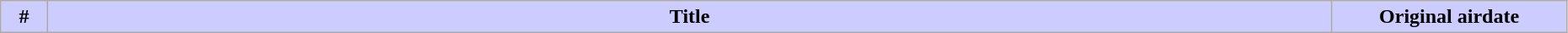<table class = "wikitable" width = "98%">
<tr>
<th style="background: #CCF" width="3%">#</th>
<th style="background: #CCF">Title</th>
<th style="background: #CCF" width="15%">Original airdate<br>
























</th>
</tr>
</table>
